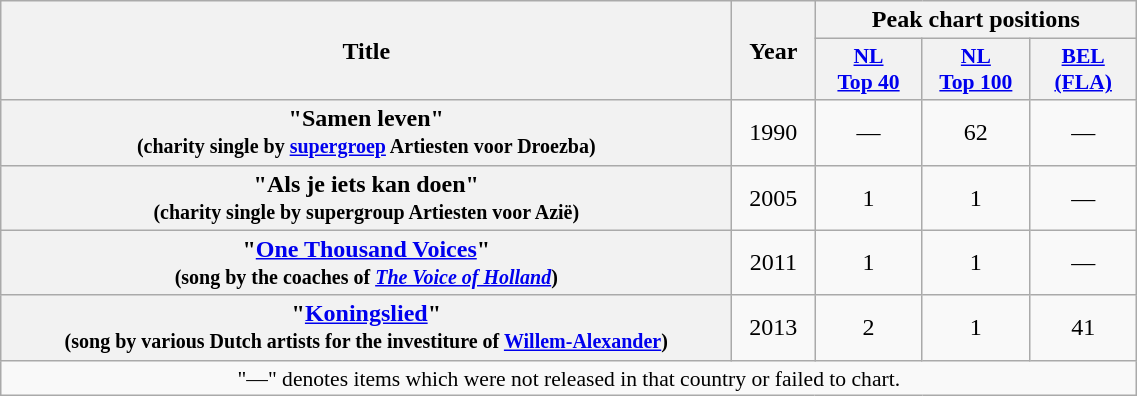<table class="wikitable plainrowheaders" style="text-align:center;" border="1"mo>
<tr>
<th scope="col" rowspan="2" style="width:30em;">Title</th>
<th scope="col" rowspan="2" style="width:3em;">Year</th>
<th scope="col" colspan="3">Peak chart positions</th>
</tr>
<tr>
<th scope="col" style="width:4.5em;font-size:90%;"><a href='#'>NL<br>Top 40</a><br></th>
<th scope="col" style="width:4.5em;font-size:90%;"><a href='#'>NL<br>Top 100</a><br></th>
<th scope="col" style="width:4.5em;font-size:90%;"><a href='#'>BEL<br>(FLA)</a><br></th>
</tr>
<tr>
<th scope="row">"Samen leven"<br><small>(charity single by <a href='#'>supergroep</a> Artiesten voor Droezba)</small></th>
<td rowspan="1">1990</td>
<td>—</td>
<td>62</td>
<td>—</td>
</tr>
<tr>
<th scope="row">"Als je iets kan doen"<br><small>(charity single by supergroup Artiesten voor Azië)</small></th>
<td rowspan="1">2005</td>
<td>1</td>
<td>1</td>
<td>—</td>
</tr>
<tr>
<th scope="row">"<a href='#'>One Thousand Voices</a>"<br><small>(song by the coaches of <em><a href='#'>The Voice of Holland</a></em>)</small></th>
<td rowspan="1">2011</td>
<td>1</td>
<td>1</td>
<td>—</td>
</tr>
<tr>
<th scope="row">"<a href='#'>Koningslied</a>"<br><small>(song by various Dutch artists for the investiture of <a href='#'>Willem-Alexander</a>)</small></th>
<td rowspan="1">2013</td>
<td>2</td>
<td>1</td>
<td>41</td>
</tr>
<tr>
<td colspan="7" align="center" style="font-size:90%;">"—" denotes items which were not released in that country or failed to chart.</td>
</tr>
</table>
